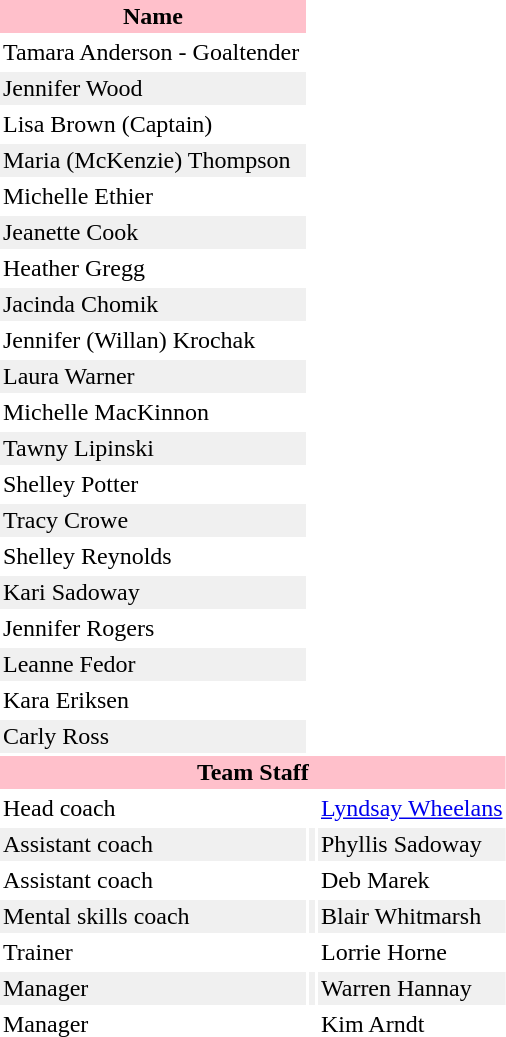<table border="0" cellspacing="2" cellpadding="2">
<tr bgcolor=pink>
<th width=200>Name</th>
</tr>
<tr>
<td>Tamara Anderson - Goaltender</td>
</tr>
<tr bgcolor="#f0f0f0">
<td>Jennifer Wood</td>
</tr>
<tr>
<td>Lisa Brown (Captain)</td>
</tr>
<tr bgcolor="#f0f0f0">
<td>Maria (McKenzie) Thompson</td>
</tr>
<tr>
<td>Michelle Ethier</td>
</tr>
<tr bgcolor="#f0f0f0">
<td>Jeanette Cook</td>
</tr>
<tr>
<td>Heather Gregg</td>
</tr>
<tr bgcolor="#f0f0f0">
<td>Jacinda Chomik</td>
</tr>
<tr>
<td>Jennifer (Willan) Krochak</td>
</tr>
<tr bgcolor="#f0f0f0">
<td>Laura Warner</td>
</tr>
<tr>
<td>Michelle MacKinnon</td>
</tr>
<tr bgcolor="#f0f0f0">
<td>Tawny Lipinski</td>
</tr>
<tr>
<td>Shelley Potter</td>
</tr>
<tr bgcolor="#f0f0f0">
<td>Tracy Crowe</td>
</tr>
<tr>
<td>Shelley Reynolds</td>
</tr>
<tr bgcolor="#f0f0f0">
<td>Kari Sadoway</td>
</tr>
<tr>
<td>Jennifer Rogers</td>
</tr>
<tr bgcolor="#f0f0f0">
<td>Leanne Fedor</td>
</tr>
<tr>
<td>Kara Eriksen</td>
</tr>
<tr bgcolor="#f0f0f0">
<td>Carly Ross</td>
</tr>
<tr>
<th style=background:pink colspan=3>Team Staff</th>
</tr>
<tr>
<td>Head coach</td>
<td align=center></td>
<td><a href='#'>Lyndsay Wheelans</a></td>
</tr>
<tr bgcolor="#f0f0f0">
<td>Assistant coach</td>
<td align=center></td>
<td>Phyllis Sadoway</td>
</tr>
<tr>
<td>Assistant coach</td>
<td align=center></td>
<td>Deb Marek</td>
</tr>
<tr bgcolor="#f0f0f0">
<td>Mental skills coach</td>
<td align=center></td>
<td>Blair Whitmarsh</td>
</tr>
<tr>
<td>Trainer</td>
<td align=center></td>
<td>Lorrie Horne</td>
</tr>
<tr bgcolor="#f0f0f0">
<td>Manager</td>
<td align=center></td>
<td>Warren Hannay</td>
</tr>
<tr>
<td>Manager</td>
<td align=center></td>
<td>Kim Arndt</td>
</tr>
</table>
